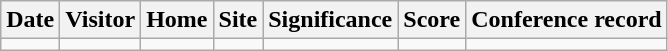<table class="wikitable">
<tr>
<th>Date</th>
<th>Visitor</th>
<th>Home</th>
<th>Site</th>
<th>Significance</th>
<th>Score</th>
<th>Conference record</th>
</tr>
<tr>
<td></td>
<td></td>
<td></td>
<td></td>
<td></td>
<td></td>
<td></td>
</tr>
</table>
